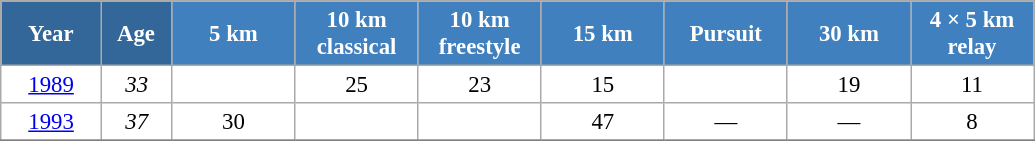<table class="wikitable" style="font-size:95%; text-align:center; border:grey solid 1px; border-collapse:collapse; background:#ffffff;">
<tr>
<th style="background-color:#369; color:white; width:60px;"> Year </th>
<th style="background-color:#369; color:white; width:40px;"> Age </th>
<th style="background-color:#4180be; color:white; width:75px;"> 5 km </th>
<th style="background-color:#4180be; color:white; width:75px;"> 10 km <br> classical </th>
<th style="background-color:#4180be; color:white; width:75px;"> 10 km <br> freestyle </th>
<th style="background-color:#4180be; color:white; width:75px;"> 15 km </th>
<th style="background-color:#4180be; color:white; width:75px;"> Pursuit </th>
<th style="background-color:#4180be; color:white; width:75px;"> 30 km </th>
<th style="background-color:#4180be; color:white; width:75px;"> 4 × 5 km <br> relay </th>
</tr>
<tr>
<td><a href='#'>1989</a></td>
<td><em>33</em></td>
<td></td>
<td>25</td>
<td>23</td>
<td>15</td>
<td></td>
<td>19</td>
<td>11</td>
</tr>
<tr>
<td><a href='#'>1993</a></td>
<td><em>37</em></td>
<td>30</td>
<td></td>
<td></td>
<td>47</td>
<td>—</td>
<td>—</td>
<td>8</td>
</tr>
<tr>
</tr>
</table>
